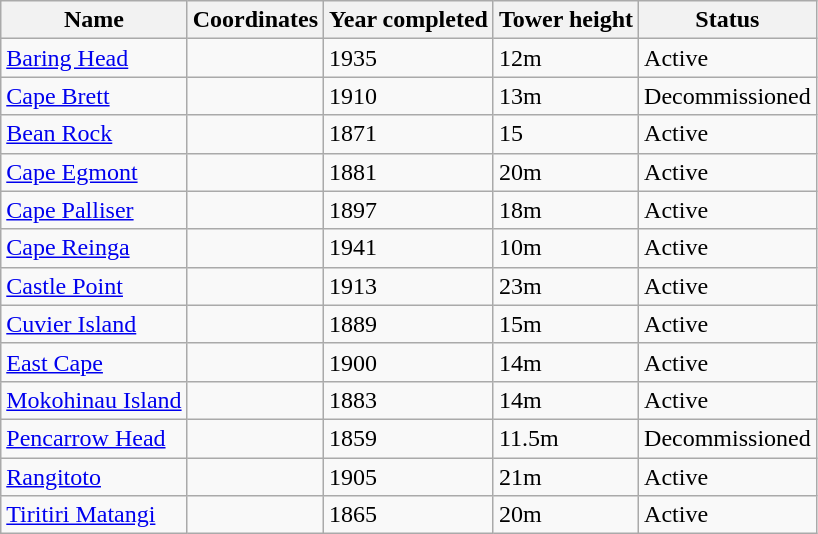<table class="wikitable sortable">
<tr>
<th>Name</th>
<th>Coordinates</th>
<th>Year completed</th>
<th>Tower height</th>
<th>Status</th>
</tr>
<tr>
<td><a href='#'>Baring Head</a></td>
<td></td>
<td>1935</td>
<td>12m</td>
<td>Active</td>
</tr>
<tr>
<td><a href='#'>Cape Brett</a></td>
<td></td>
<td>1910</td>
<td>13m</td>
<td>Decommissioned</td>
</tr>
<tr>
<td><a href='#'>Bean Rock</a></td>
<td></td>
<td>1871</td>
<td>15</td>
<td>Active</td>
</tr>
<tr>
<td><a href='#'>Cape Egmont</a></td>
<td></td>
<td>1881</td>
<td>20m</td>
<td>Active</td>
</tr>
<tr>
<td><a href='#'>Cape Palliser</a></td>
<td></td>
<td>1897</td>
<td>18m</td>
<td>Active</td>
</tr>
<tr>
<td><a href='#'>Cape Reinga</a></td>
<td></td>
<td>1941</td>
<td>10m</td>
<td>Active</td>
</tr>
<tr>
<td><a href='#'>Castle Point</a></td>
<td></td>
<td>1913</td>
<td>23m</td>
<td>Active</td>
</tr>
<tr>
<td><a href='#'>Cuvier Island</a></td>
<td></td>
<td>1889</td>
<td>15m</td>
<td>Active</td>
</tr>
<tr>
<td><a href='#'>East Cape</a></td>
<td></td>
<td>1900</td>
<td>14m</td>
<td>Active</td>
</tr>
<tr>
<td><a href='#'>Mokohinau Island</a></td>
<td></td>
<td>1883</td>
<td>14m</td>
<td>Active</td>
</tr>
<tr>
<td><a href='#'>Pencarrow Head</a></td>
<td></td>
<td>1859</td>
<td>11.5m</td>
<td>Decommissioned</td>
</tr>
<tr>
<td><a href='#'>Rangitoto</a></td>
<td></td>
<td>1905</td>
<td>21m</td>
<td>Active</td>
</tr>
<tr>
<td><a href='#'>Tiritiri Matangi</a></td>
<td></td>
<td>1865</td>
<td>20m</td>
<td>Active</td>
</tr>
</table>
